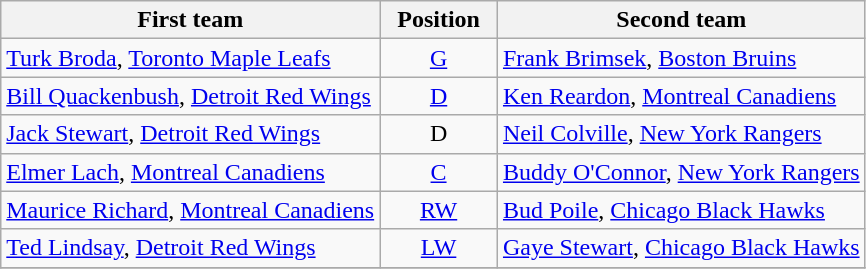<table class="wikitable">
<tr>
<th>First team</th>
<th>  Position  </th>
<th>Second team</th>
</tr>
<tr>
<td><a href='#'>Turk Broda</a>, <a href='#'>Toronto Maple Leafs</a></td>
<td align=center><a href='#'>G</a></td>
<td><a href='#'>Frank Brimsek</a>, <a href='#'>Boston Bruins</a></td>
</tr>
<tr>
<td><a href='#'>Bill Quackenbush</a>, <a href='#'>Detroit Red Wings</a></td>
<td align=center><a href='#'>D</a></td>
<td><a href='#'>Ken Reardon</a>, <a href='#'>Montreal Canadiens</a></td>
</tr>
<tr>
<td><a href='#'>Jack Stewart</a>, <a href='#'>Detroit Red Wings</a></td>
<td align=center>D</td>
<td><a href='#'>Neil Colville</a>, <a href='#'>New York Rangers</a></td>
</tr>
<tr>
<td><a href='#'>Elmer Lach</a>, <a href='#'>Montreal Canadiens</a></td>
<td align=center><a href='#'>C</a></td>
<td><a href='#'>Buddy O'Connor</a>, <a href='#'>New York Rangers</a></td>
</tr>
<tr>
<td><a href='#'>Maurice Richard</a>, <a href='#'>Montreal Canadiens</a></td>
<td align=center><a href='#'>RW</a></td>
<td><a href='#'>Bud Poile</a>, <a href='#'>Chicago Black Hawks</a></td>
</tr>
<tr>
<td><a href='#'>Ted Lindsay</a>, <a href='#'>Detroit Red Wings</a></td>
<td align=center><a href='#'>LW</a></td>
<td><a href='#'>Gaye Stewart</a>, <a href='#'>Chicago Black Hawks</a></td>
</tr>
<tr>
</tr>
</table>
